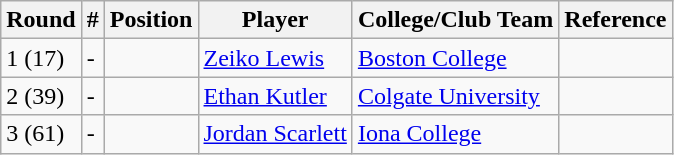<table class="wikitable">
<tr>
<th>Round</th>
<th>#</th>
<th>Position</th>
<th>Player</th>
<th>College/Club Team</th>
<th>Reference</th>
</tr>
<tr>
<td>1 (17)</td>
<td>-</td>
<td></td>
<td> <a href='#'>Zeiko Lewis</a></td>
<td><a href='#'>Boston College</a></td>
<td></td>
</tr>
<tr>
<td>2 (39)</td>
<td>-</td>
<td></td>
<td> <a href='#'>Ethan Kutler</a></td>
<td><a href='#'>Colgate University</a></td>
<td></td>
</tr>
<tr>
<td>3 (61)</td>
<td>-</td>
<td></td>
<td> <a href='#'>Jordan Scarlett</a></td>
<td><a href='#'>Iona College</a></td>
<td></td>
</tr>
</table>
